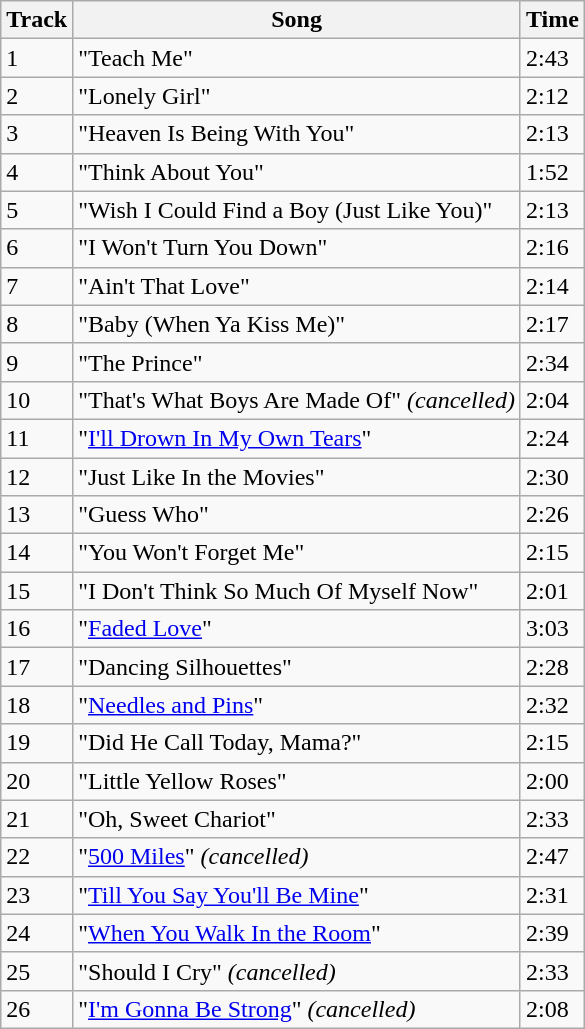<table class="wikitable">
<tr>
<th>Track</th>
<th>Song</th>
<th>Time</th>
</tr>
<tr>
<td>1</td>
<td>"Teach Me"</td>
<td>2:43</td>
</tr>
<tr>
<td>2</td>
<td>"Lonely Girl"</td>
<td>2:12</td>
</tr>
<tr>
<td>3</td>
<td>"Heaven Is Being With You"</td>
<td>2:13</td>
</tr>
<tr>
<td>4</td>
<td>"Think About You"</td>
<td>1:52</td>
</tr>
<tr>
<td>5</td>
<td>"Wish I Could Find a Boy (Just Like You)"</td>
<td>2:13</td>
</tr>
<tr>
<td>6</td>
<td>"I Won't Turn You Down"</td>
<td>2:16</td>
</tr>
<tr>
<td>7</td>
<td>"Ain't That Love"</td>
<td>2:14</td>
</tr>
<tr>
<td>8</td>
<td>"Baby (When Ya Kiss Me)"</td>
<td>2:17</td>
</tr>
<tr>
<td>9</td>
<td>"The Prince"</td>
<td>2:34</td>
</tr>
<tr>
<td>10</td>
<td>"That's What Boys Are Made Of" <em>(cancelled)</em></td>
<td>2:04</td>
</tr>
<tr>
<td>11</td>
<td>"<a href='#'>I'll Drown In My Own Tears</a>"</td>
<td>2:24</td>
</tr>
<tr>
<td>12</td>
<td>"Just Like In the Movies"</td>
<td>2:30</td>
</tr>
<tr>
<td>13</td>
<td>"Guess Who"</td>
<td>2:26</td>
</tr>
<tr>
<td>14</td>
<td>"You Won't Forget Me"</td>
<td>2:15</td>
</tr>
<tr>
<td>15</td>
<td>"I Don't Think So Much Of Myself Now"</td>
<td>2:01</td>
</tr>
<tr>
<td>16</td>
<td>"<a href='#'>Faded Love</a>"</td>
<td>3:03</td>
</tr>
<tr>
<td>17</td>
<td>"Dancing Silhouettes"</td>
<td>2:28</td>
</tr>
<tr>
<td>18</td>
<td>"<a href='#'>Needles and Pins</a>"</td>
<td>2:32</td>
</tr>
<tr>
<td>19</td>
<td>"Did He Call Today, Mama?"</td>
<td>2:15</td>
</tr>
<tr>
<td>20</td>
<td>"Little Yellow Roses"</td>
<td>2:00</td>
</tr>
<tr>
<td>21</td>
<td>"Oh, Sweet Chariot"</td>
<td>2:33</td>
</tr>
<tr>
<td>22</td>
<td>"<a href='#'>500 Miles</a>" <em>(cancelled)</em></td>
<td>2:47</td>
</tr>
<tr>
<td>23</td>
<td>"<a href='#'>Till You Say You'll Be Mine</a>"</td>
<td>2:31</td>
</tr>
<tr>
<td>24</td>
<td>"<a href='#'>When You Walk In the Room</a>"</td>
<td>2:39</td>
</tr>
<tr>
<td>25</td>
<td>"Should I Cry" <em>(cancelled)</em></td>
<td>2:33</td>
</tr>
<tr>
<td>26</td>
<td>"<a href='#'>I'm Gonna Be Strong</a>" <em>(cancelled)</em></td>
<td>2:08</td>
</tr>
</table>
